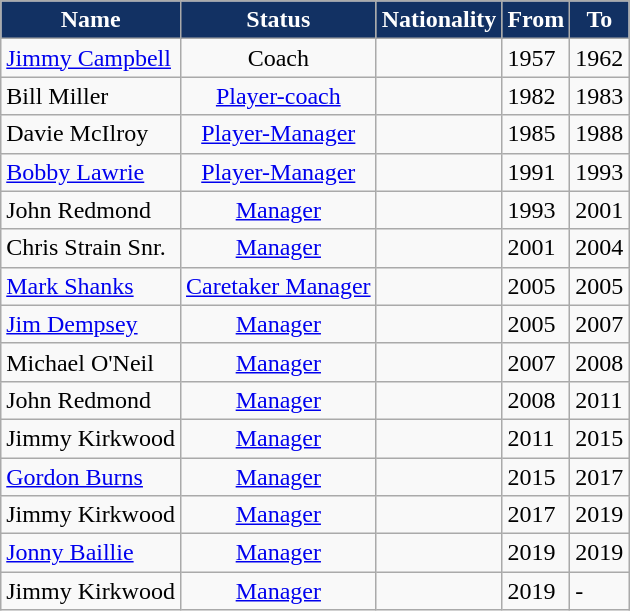<table class="wikitable" style="text-align: center">
<tr>
<th style="background:#123163; color:white;" scope="col">Name</th>
<th style="background:#123163; color:white;" scope="col">Status</th>
<th style="background:#123163; color:white;" scope="col">Nationality</th>
<th style="background:#123163; color:white;" scope="col">From</th>
<th style="background:#123163; color:white;" scope="col">To</th>
</tr>
<tr>
<td align=left><a href='#'>Jimmy Campbell</a></td>
<td>Coach</td>
<td></td>
<td align=left>1957</td>
<td align=left>1962</td>
</tr>
<tr>
<td align=left>Bill Miller</td>
<td><a href='#'>Player-coach</a></td>
<td></td>
<td align=left>1982</td>
<td align=left>1983</td>
</tr>
<tr>
<td align=left>Davie McIlroy</td>
<td><a href='#'>Player-Manager</a></td>
<td></td>
<td align=left>1985</td>
<td align=left>1988</td>
</tr>
<tr>
<td align=left><a href='#'>Bobby Lawrie</a></td>
<td><a href='#'>Player-Manager</a></td>
<td></td>
<td align=left>1991</td>
<td align=left>1993</td>
</tr>
<tr>
<td align=left>John Redmond</td>
<td><a href='#'>Manager</a></td>
<td></td>
<td align=left>1993</td>
<td align=left>2001</td>
</tr>
<tr>
<td align=left>Chris Strain Snr.</td>
<td><a href='#'>Manager</a></td>
<td></td>
<td align=left>2001</td>
<td align=left>2004</td>
</tr>
<tr>
<td align=left><a href='#'>Mark Shanks</a></td>
<td><a href='#'>Caretaker Manager</a></td>
<td></td>
<td align=left>2005</td>
<td align=left>2005</td>
</tr>
<tr>
<td align=left><a href='#'>Jim Dempsey</a></td>
<td><a href='#'>Manager</a></td>
<td></td>
<td align=left>2005</td>
<td align=left>2007</td>
</tr>
<tr>
<td align=left>Michael O'Neil</td>
<td><a href='#'>Manager</a></td>
<td></td>
<td align=left>2007</td>
<td align=left>2008</td>
</tr>
<tr>
<td align=left>John Redmond</td>
<td><a href='#'>Manager</a></td>
<td></td>
<td align=left>2008</td>
<td align=left>2011</td>
</tr>
<tr>
<td align=left>Jimmy Kirkwood</td>
<td><a href='#'>Manager</a></td>
<td></td>
<td align=left>2011</td>
<td align=left>2015</td>
</tr>
<tr>
<td align=left><a href='#'>Gordon Burns</a></td>
<td><a href='#'>Manager</a></td>
<td></td>
<td align=left>2015</td>
<td align=left>2017</td>
</tr>
<tr>
<td align=left>Jimmy Kirkwood</td>
<td><a href='#'>Manager</a></td>
<td></td>
<td align=left>2017</td>
<td align=left>2019</td>
</tr>
<tr>
<td align=left><a href='#'>Jonny Baillie</a></td>
<td><a href='#'>Manager</a></td>
<td></td>
<td align=left>2019</td>
<td align=left>2019</td>
</tr>
<tr>
<td align=left>Jimmy Kirkwood</td>
<td><a href='#'>Manager</a></td>
<td></td>
<td align=left>2019</td>
<td align=left>-</td>
</tr>
</table>
